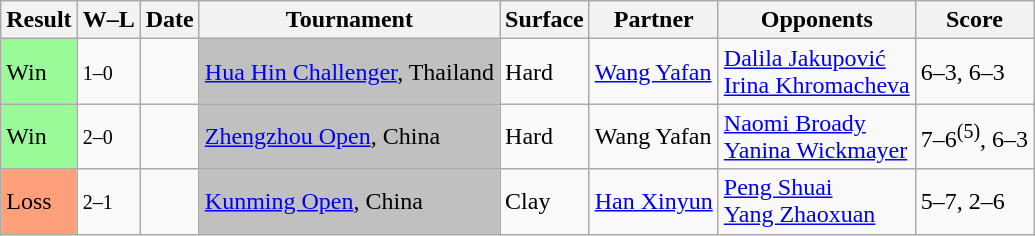<table class="sortable wikitable">
<tr>
<th>Result</th>
<th class="unsortable">W–L</th>
<th>Date</th>
<th>Tournament</th>
<th>Surface</th>
<th>Partner</th>
<th>Opponents</th>
<th class="unsortable">Score</th>
</tr>
<tr>
<td style="background:#98fb98;">Win</td>
<td><small>1–0</small></td>
<td><a href='#'></a></td>
<td bgcolor=silver><a href='#'>Hua Hin Challenger</a>, Thailand</td>
<td>Hard</td>
<td> <a href='#'>Wang Yafan</a></td>
<td> <a href='#'>Dalila Jakupović</a> <br>  <a href='#'>Irina Khromacheva</a></td>
<td>6–3, 6–3</td>
</tr>
<tr>
<td style="background:#98fb98;">Win</td>
<td><small>2–0</small></td>
<td><a href='#'></a></td>
<td bgcolor=silver><a href='#'>Zhengzhou Open</a>, China</td>
<td>Hard</td>
<td> Wang Yafan</td>
<td> <a href='#'>Naomi Broady</a> <br>  <a href='#'>Yanina Wickmayer</a></td>
<td>7–6<sup>(5)</sup>, 6–3</td>
</tr>
<tr>
<td style="background:#ffa07a;">Loss</td>
<td><small>2–1</small></td>
<td><a href='#'></a></td>
<td bgcolor=silver><a href='#'>Kunming Open</a>, China</td>
<td>Clay</td>
<td> <a href='#'>Han Xinyun</a></td>
<td> <a href='#'>Peng Shuai</a> <br>  <a href='#'>Yang Zhaoxuan</a></td>
<td>5–7, 2–6</td>
</tr>
</table>
